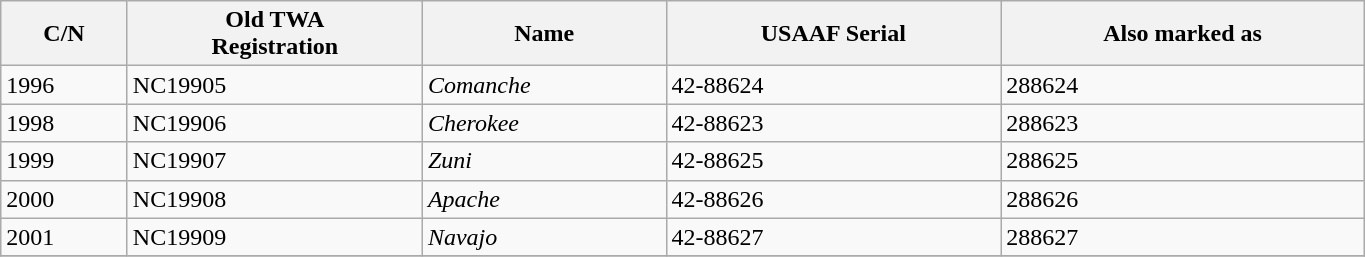<table class="wikitable sortable" style="width:72%">
<tr>
<th>C/N</th>
<th>Old TWA<br>Registration</th>
<th>Name</th>
<th>USAAF Serial</th>
<th>Also marked as</th>
</tr>
<tr>
<td>1996</td>
<td>NC19905</td>
<td><em>Comanche</em></td>
<td>42-88624</td>
<td>288624</td>
</tr>
<tr>
<td>1998</td>
<td>NC19906</td>
<td><em>Cherokee</em></td>
<td>42-88623</td>
<td>288623</td>
</tr>
<tr>
<td>1999</td>
<td>NC19907</td>
<td><em>Zuni</em></td>
<td>42-88625</td>
<td>288625</td>
</tr>
<tr>
<td>2000</td>
<td>NC19908</td>
<td><em>Apache</em></td>
<td>42-88626</td>
<td>288626</td>
</tr>
<tr>
<td>2001</td>
<td>NC19909</td>
<td><em>Navajo</em></td>
<td>42-88627</td>
<td>288627</td>
</tr>
<tr>
</tr>
</table>
